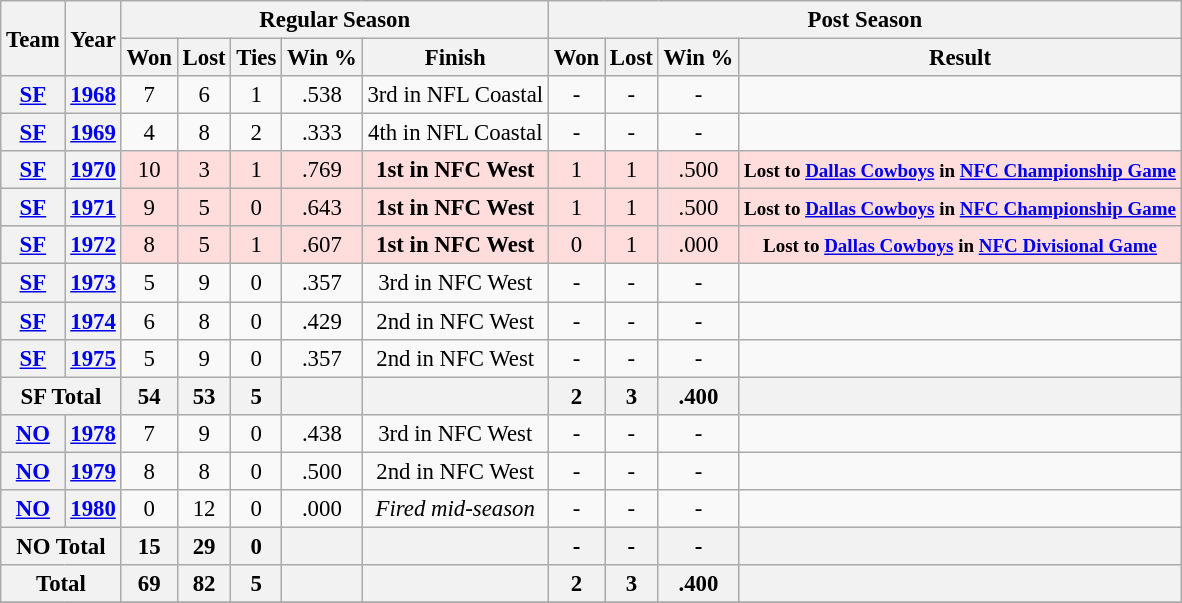<table class="wikitable" style="font-size: 95%; text-align:center;">
<tr>
<th rowspan="2">Team</th>
<th rowspan="2">Year</th>
<th colspan="5">Regular Season</th>
<th colspan="4">Post Season</th>
</tr>
<tr>
<th>Won</th>
<th>Lost</th>
<th>Ties</th>
<th>Win %</th>
<th>Finish</th>
<th>Won</th>
<th>Lost</th>
<th>Win %</th>
<th>Result</th>
</tr>
<tr>
<th><a href='#'>SF</a></th>
<th><a href='#'>1968</a></th>
<td>7</td>
<td>6</td>
<td>1</td>
<td>.538</td>
<td>3rd in NFL Coastal</td>
<td>-</td>
<td>-</td>
<td>-</td>
<td></td>
</tr>
<tr>
<th><a href='#'>SF</a></th>
<th><a href='#'>1969</a></th>
<td>4</td>
<td>8</td>
<td>2</td>
<td>.333</td>
<td>4th in NFL Coastal</td>
<td>-</td>
<td>-</td>
<td>-</td>
<td></td>
</tr>
<tr style="background:#fdd;">
<th><a href='#'>SF</a></th>
<th><a href='#'>1970</a></th>
<td>10</td>
<td>3</td>
<td>1</td>
<td>.769</td>
<td><strong>1st in NFC West</strong></td>
<td>1</td>
<td>1</td>
<td>.500</td>
<td><small><strong>Lost to <a href='#'>Dallas Cowboys</a> in <a href='#'>NFC Championship Game</a></strong></small></td>
</tr>
<tr style="background:#fdd;">
<th><a href='#'>SF</a></th>
<th><a href='#'>1971</a></th>
<td>9</td>
<td>5</td>
<td>0</td>
<td>.643</td>
<td><strong>1st in NFC West</strong></td>
<td>1</td>
<td>1</td>
<td>.500</td>
<td><small><strong>Lost to <a href='#'>Dallas Cowboys</a> in <a href='#'>NFC Championship Game</a></strong></small></td>
</tr>
<tr style="background:#fdd;">
<th><a href='#'>SF</a></th>
<th><a href='#'>1972</a></th>
<td>8</td>
<td>5</td>
<td>1</td>
<td>.607</td>
<td><strong>1st in NFC West</strong></td>
<td>0</td>
<td>1</td>
<td>.000</td>
<td><small><strong>Lost to <a href='#'>Dallas Cowboys</a> in <a href='#'>NFC Divisional Game</a></strong></small></td>
</tr>
<tr>
<th><a href='#'>SF</a></th>
<th><a href='#'>1973</a></th>
<td>5</td>
<td>9</td>
<td>0</td>
<td>.357</td>
<td>3rd in NFC West</td>
<td>-</td>
<td>-</td>
<td>-</td>
<td></td>
</tr>
<tr>
<th><a href='#'>SF</a></th>
<th><a href='#'>1974</a></th>
<td>6</td>
<td>8</td>
<td>0</td>
<td>.429</td>
<td>2nd in NFC West</td>
<td>-</td>
<td>-</td>
<td>-</td>
<td></td>
</tr>
<tr>
<th><a href='#'>SF</a></th>
<th><a href='#'>1975</a></th>
<td>5</td>
<td>9</td>
<td>0</td>
<td>.357</td>
<td>2nd in NFC West</td>
<td>-</td>
<td>-</td>
<td>-</td>
<td></td>
</tr>
<tr>
<th colspan="2">SF Total</th>
<th>54</th>
<th>53</th>
<th>5</th>
<th></th>
<th></th>
<th>2</th>
<th>3</th>
<th>.400</th>
<th></th>
</tr>
<tr>
<th><a href='#'>NO</a></th>
<th><a href='#'>1978</a></th>
<td>7</td>
<td>9</td>
<td>0</td>
<td>.438</td>
<td>3rd in NFC West</td>
<td>-</td>
<td>-</td>
<td>-</td>
<td></td>
</tr>
<tr>
<th><a href='#'>NO</a></th>
<th><a href='#'>1979</a></th>
<td>8</td>
<td>8</td>
<td>0</td>
<td>.500</td>
<td>2nd in NFC West</td>
<td>-</td>
<td>-</td>
<td>-</td>
<td></td>
</tr>
<tr>
<th><a href='#'>NO</a></th>
<th><a href='#'>1980</a></th>
<td>0</td>
<td>12</td>
<td>0</td>
<td>.000</td>
<td><em>Fired mid-season</em></td>
<td>-</td>
<td>-</td>
<td>-</td>
<td></td>
</tr>
<tr>
<th colspan="2">NO Total</th>
<th>15</th>
<th>29</th>
<th>0</th>
<th></th>
<th></th>
<th>-</th>
<th>-</th>
<th>-</th>
<th></th>
</tr>
<tr>
<th colspan="2">Total</th>
<th>69</th>
<th>82</th>
<th>5</th>
<th></th>
<th></th>
<th>2</th>
<th>3</th>
<th>.400</th>
<th></th>
</tr>
<tr>
</tr>
</table>
